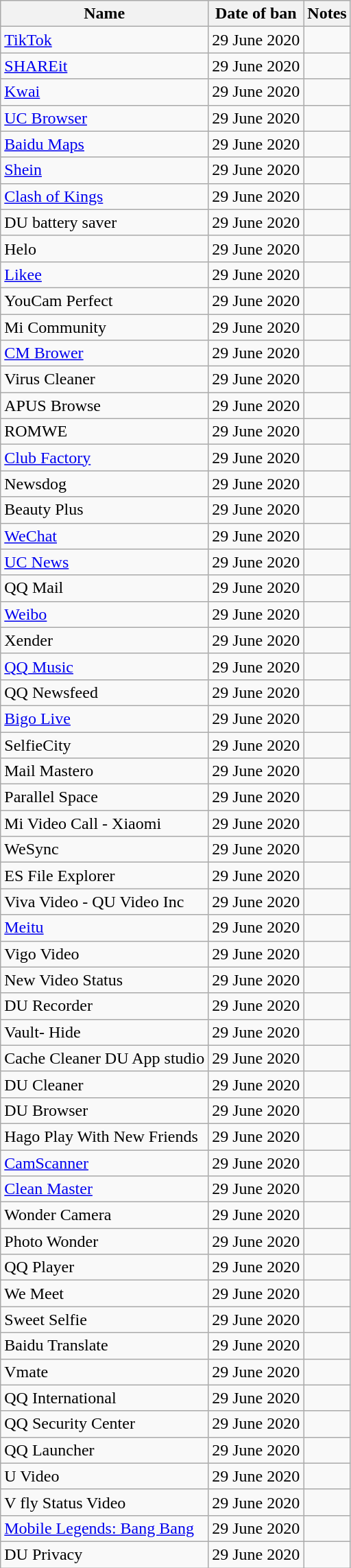<table class="wikitable">
<tr>
<th>Name</th>
<th>Date of ban</th>
<th>Notes</th>
</tr>
<tr>
<td><a href='#'>TikTok</a></td>
<td>29 June 2020</td>
<td></td>
</tr>
<tr>
<td><a href='#'>SHAREit</a></td>
<td>29 June 2020</td>
<td></td>
</tr>
<tr>
<td><a href='#'>Kwai</a></td>
<td>29 June 2020</td>
<td></td>
</tr>
<tr>
<td><a href='#'>UC Browser</a></td>
<td>29 June 2020</td>
<td></td>
</tr>
<tr>
<td><a href='#'>Baidu Maps</a></td>
<td>29 June 2020</td>
<td></td>
</tr>
<tr>
<td><a href='#'>Shein</a></td>
<td>29 June 2020</td>
<td></td>
</tr>
<tr>
<td><a href='#'>Clash of Kings</a></td>
<td>29 June 2020</td>
<td></td>
</tr>
<tr>
<td>DU battery saver</td>
<td>29 June 2020</td>
<td></td>
</tr>
<tr>
<td>Helo</td>
<td>29 June 2020</td>
<td></td>
</tr>
<tr>
<td><a href='#'>Likee</a></td>
<td>29 June 2020</td>
<td></td>
</tr>
<tr>
<td>YouCam Perfect</td>
<td>29 June 2020</td>
<td></td>
</tr>
<tr>
<td>Mi Community</td>
<td>29 June 2020</td>
<td></td>
</tr>
<tr>
<td><a href='#'>CM Brower</a></td>
<td>29 June 2020</td>
<td></td>
</tr>
<tr>
<td>Virus Cleaner</td>
<td>29 June 2020</td>
<td></td>
</tr>
<tr>
<td>APUS Browse</td>
<td>29 June 2020</td>
<td></td>
</tr>
<tr>
<td>ROMWE</td>
<td>29 June 2020</td>
<td></td>
</tr>
<tr>
<td><a href='#'>Club Factory</a></td>
<td>29 June 2020</td>
<td></td>
</tr>
<tr>
<td>Newsdog</td>
<td>29 June 2020</td>
<td></td>
</tr>
<tr>
<td>Beauty Plus</td>
<td>29 June 2020</td>
<td></td>
</tr>
<tr>
<td><a href='#'>WeChat</a></td>
<td>29 June 2020</td>
<td></td>
</tr>
<tr>
<td><a href='#'>UC News</a></td>
<td>29 June 2020</td>
<td></td>
</tr>
<tr>
<td>QQ Mail</td>
<td>29 June 2020</td>
<td></td>
</tr>
<tr>
<td><a href='#'>Weibo</a></td>
<td>29 June 2020</td>
<td></td>
</tr>
<tr>
<td>Xender</td>
<td>29 June 2020</td>
<td></td>
</tr>
<tr>
<td><a href='#'>QQ Music</a></td>
<td>29 June 2020</td>
<td></td>
</tr>
<tr>
<td>QQ Newsfeed</td>
<td>29 June 2020</td>
<td></td>
</tr>
<tr>
<td><a href='#'>Bigo Live</a></td>
<td>29 June 2020</td>
<td></td>
</tr>
<tr>
<td>SelfieCity</td>
<td>29 June 2020</td>
<td></td>
</tr>
<tr>
<td>Mail Mastero</td>
<td>29 June 2020</td>
<td></td>
</tr>
<tr>
<td>Parallel Space</td>
<td>29 June 2020</td>
<td></td>
</tr>
<tr>
<td>Mi Video Call - Xiaomi</td>
<td>29 June 2020</td>
<td></td>
</tr>
<tr>
<td>WeSync</td>
<td>29 June 2020</td>
<td></td>
</tr>
<tr>
<td>ES File Explorer</td>
<td>29 June 2020</td>
<td></td>
</tr>
<tr>
<td>Viva Video - QU Video Inc</td>
<td>29 June 2020</td>
<td></td>
</tr>
<tr>
<td><a href='#'>Meitu</a></td>
<td>29 June 2020</td>
<td></td>
</tr>
<tr>
<td>Vigo Video</td>
<td>29 June 2020</td>
<td></td>
</tr>
<tr>
<td>New Video Status</td>
<td>29 June 2020</td>
<td></td>
</tr>
<tr>
<td>DU Recorder</td>
<td>29 June 2020</td>
<td></td>
</tr>
<tr>
<td>Vault- Hide</td>
<td>29 June 2020</td>
<td></td>
</tr>
<tr>
<td>Cache Cleaner DU App studio</td>
<td>29 June 2020</td>
<td></td>
</tr>
<tr>
<td>DU Cleaner</td>
<td>29 June 2020</td>
<td></td>
</tr>
<tr>
<td>DU Browser</td>
<td>29 June 2020</td>
<td></td>
</tr>
<tr>
<td>Hago Play With New Friends</td>
<td>29 June 2020</td>
<td></td>
</tr>
<tr>
<td><a href='#'>CamScanner</a></td>
<td>29 June 2020</td>
<td></td>
</tr>
<tr>
<td><a href='#'>Clean Master</a></td>
<td>29 June 2020</td>
<td></td>
</tr>
<tr>
<td>Wonder Camera</td>
<td>29 June 2020</td>
<td></td>
</tr>
<tr>
<td>Photo Wonder</td>
<td>29 June 2020</td>
<td></td>
</tr>
<tr>
<td>QQ Player</td>
<td>29 June 2020</td>
<td></td>
</tr>
<tr>
<td>We Meet</td>
<td>29 June 2020</td>
<td></td>
</tr>
<tr>
<td>Sweet Selfie</td>
<td>29 June 2020</td>
<td></td>
</tr>
<tr>
<td>Baidu Translate</td>
<td>29 June 2020</td>
<td></td>
</tr>
<tr>
<td>Vmate</td>
<td>29 June 2020</td>
<td></td>
</tr>
<tr>
<td>QQ International</td>
<td>29 June 2020</td>
<td></td>
</tr>
<tr>
<td>QQ Security Center</td>
<td>29 June 2020</td>
<td></td>
</tr>
<tr>
<td>QQ Launcher</td>
<td>29 June 2020</td>
<td></td>
</tr>
<tr>
<td>U Video</td>
<td>29 June 2020</td>
<td></td>
</tr>
<tr>
<td>V fly Status Video</td>
<td>29 June 2020</td>
<td></td>
</tr>
<tr>
<td><a href='#'>Mobile Legends: Bang Bang</a></td>
<td>29 June 2020</td>
<td></td>
</tr>
<tr>
<td>DU Privacy</td>
<td>29 June 2020</td>
<td></td>
</tr>
</table>
